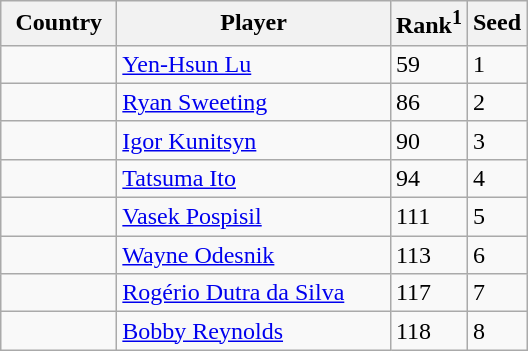<table class="sortable wikitable">
<tr>
<th width="70">Country</th>
<th width="175">Player</th>
<th>Rank<sup>1</sup></th>
<th>Seed</th>
</tr>
<tr>
<td></td>
<td><a href='#'>Yen-Hsun Lu</a></td>
<td>59</td>
<td>1</td>
</tr>
<tr>
<td></td>
<td><a href='#'>Ryan Sweeting</a></td>
<td>86</td>
<td>2</td>
</tr>
<tr>
<td></td>
<td><a href='#'>Igor Kunitsyn</a></td>
<td>90</td>
<td>3</td>
</tr>
<tr>
<td></td>
<td><a href='#'>Tatsuma Ito</a></td>
<td>94</td>
<td>4</td>
</tr>
<tr>
<td></td>
<td><a href='#'>Vasek Pospisil</a></td>
<td>111</td>
<td>5</td>
</tr>
<tr>
<td></td>
<td><a href='#'>Wayne Odesnik</a></td>
<td>113</td>
<td>6</td>
</tr>
<tr>
<td></td>
<td><a href='#'>Rogério Dutra da Silva</a></td>
<td>117</td>
<td>7</td>
</tr>
<tr>
<td></td>
<td><a href='#'>Bobby Reynolds</a></td>
<td>118</td>
<td>8</td>
</tr>
</table>
